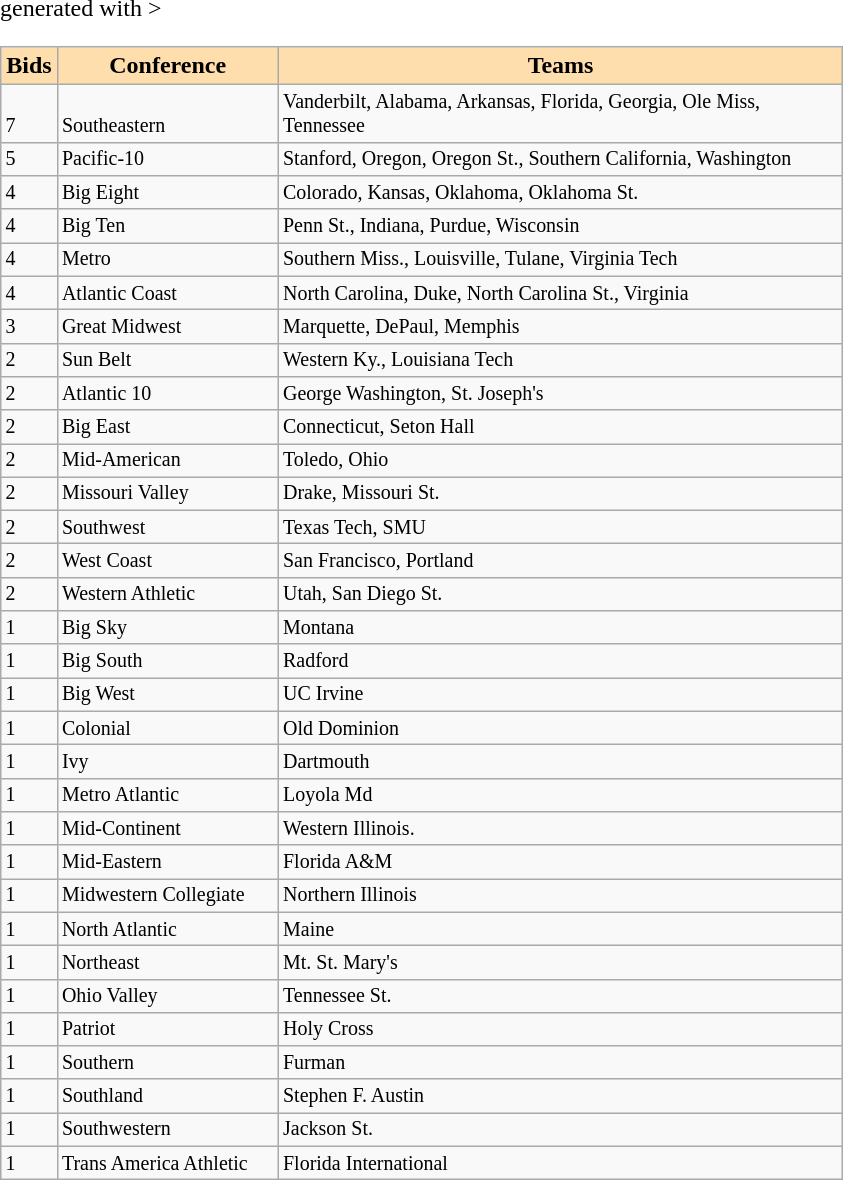<table class="wikitable" <hiddentext>generated with  >
<tr style="background-color:#FFDEAD;font-weight:bold"  align="center" valign="bottom">
<td width="28"  height="14">Bids</td>
<td width="140">Conference</td>
<td width="369">Teams</td>
</tr>
<tr style="font-size:10pt"  valign="bottom">
<td height="14">7</td>
<td>Southeastern</td>
<td>Vanderbilt, Alabama, Arkansas, Florida, Georgia, Ole Miss,  Tennessee</td>
</tr>
<tr style="font-size:10pt"  valign="bottom">
<td height="14">5</td>
<td>Pacific-10</td>
<td>Stanford, Oregon, Oregon St., Southern California, Washington</td>
</tr>
<tr style="font-size:10pt"  valign="bottom">
<td height="14">4</td>
<td>Big Eight</td>
<td>Colorado, Kansas, Oklahoma, Oklahoma St.</td>
</tr>
<tr style="font-size:10pt"  valign="bottom">
<td height="14">4</td>
<td>Big Ten</td>
<td>Penn St., Indiana, Purdue, Wisconsin</td>
</tr>
<tr style="font-size:10pt"  valign="bottom">
<td height="14">4</td>
<td>Metro</td>
<td>Southern Miss., Louisville, Tulane, Virginia Tech</td>
</tr>
<tr style="font-size:10pt"  valign="bottom">
<td height="14">4</td>
<td>Atlantic Coast</td>
<td>North Carolina, Duke, North Carolina St., Virginia</td>
</tr>
<tr style="font-size:10pt"  valign="bottom">
<td height="14">3</td>
<td>Great Midwest</td>
<td>Marquette, DePaul, Memphis</td>
</tr>
<tr style="font-size:10pt"  valign="bottom">
<td height="14">2</td>
<td>Sun Belt</td>
<td>Western Ky., Louisiana Tech</td>
</tr>
<tr style="font-size:10pt"  valign="bottom">
<td height="14">2</td>
<td>Atlantic 10</td>
<td>George Washington, St. Joseph's</td>
</tr>
<tr style="font-size:10pt"  valign="bottom">
<td height="14">2</td>
<td>Big East</td>
<td>Connecticut, Seton Hall</td>
</tr>
<tr style="font-size:10pt"  valign="bottom">
<td height="14">2</td>
<td>Mid-American</td>
<td>Toledo, Ohio</td>
</tr>
<tr style="font-size:10pt"  valign="bottom">
<td height="14">2</td>
<td>Missouri Valley</td>
<td>Drake, Missouri St.</td>
</tr>
<tr style="font-size:10pt"  valign="bottom">
<td height="14">2</td>
<td>Southwest</td>
<td>Texas Tech, SMU</td>
</tr>
<tr style="font-size:10pt"  valign="bottom">
<td height="14">2</td>
<td>West Coast</td>
<td>San Francisco, Portland</td>
</tr>
<tr style="font-size:10pt"  valign="bottom">
<td height="14">2</td>
<td>Western Athletic</td>
<td>Utah, San Diego St.</td>
</tr>
<tr style="font-size:10pt"  valign="bottom">
<td height="14">1</td>
<td>Big Sky</td>
<td>Montana</td>
</tr>
<tr style="font-size:10pt"  valign="bottom">
<td height="14">1</td>
<td>Big South</td>
<td>Radford</td>
</tr>
<tr style="font-size:10pt"  valign="bottom">
<td height="14">1</td>
<td>Big West</td>
<td>UC Irvine</td>
</tr>
<tr style="font-size:10pt"  valign="bottom">
<td height="14">1</td>
<td>Colonial</td>
<td>Old Dominion</td>
</tr>
<tr style="font-size:10pt"  valign="bottom">
<td height="14">1</td>
<td>Ivy</td>
<td>Dartmouth</td>
</tr>
<tr style="font-size:10pt"  valign="bottom">
<td height="14">1</td>
<td>Metro Atlantic</td>
<td>Loyola Md</td>
</tr>
<tr style="font-size:10pt"  valign="bottom">
<td height="14">1</td>
<td>Mid-Continent</td>
<td>Western Illinois.</td>
</tr>
<tr style="font-size:10pt"  valign="bottom">
<td height="14">1</td>
<td>Mid-Eastern</td>
<td>Florida A&M</td>
</tr>
<tr style="font-size:10pt"  valign="bottom">
<td height="14">1</td>
<td>Midwestern Collegiate</td>
<td>Northern Illinois</td>
</tr>
<tr style="font-size:10pt"  valign="bottom">
<td height="14">1</td>
<td>North Atlantic</td>
<td>Maine</td>
</tr>
<tr style="font-size:10pt"  valign="bottom">
<td height="14">1</td>
<td>Northeast</td>
<td>Mt.  St. Mary's</td>
</tr>
<tr style="font-size:10pt"  valign="bottom">
<td height="14">1</td>
<td>Ohio Valley</td>
<td>Tennessee St.</td>
</tr>
<tr style="font-size:10pt"  valign="bottom">
<td height="14">1</td>
<td>Patriot</td>
<td>Holy Cross</td>
</tr>
<tr style="font-size:10pt"  valign="bottom">
<td height="14">1</td>
<td>Southern</td>
<td>Furman</td>
</tr>
<tr style="font-size:10pt"  valign="bottom">
<td height="14">1</td>
<td>Southland</td>
<td>Stephen F. Austin</td>
</tr>
<tr style="font-size:10pt"  valign="bottom">
<td height="14">1</td>
<td>Southwestern</td>
<td>Jackson St.</td>
</tr>
<tr style="font-size:10pt"  valign="bottom">
<td height="14">1</td>
<td>Trans America Athletic</td>
<td>Florida International</td>
</tr>
</table>
